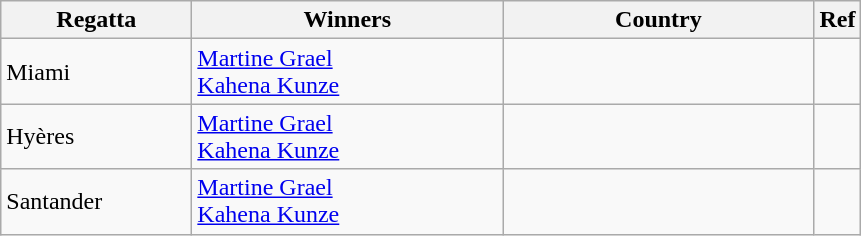<table class="wikitable">
<tr>
<th width=120>Regatta</th>
<th width=200px>Winners</th>
<th width=200px>Country</th>
<th>Ref</th>
</tr>
<tr>
<td>Miami</td>
<td><a href='#'>Martine Grael</a><br><a href='#'>Kahena Kunze</a></td>
<td> </td>
<td></td>
</tr>
<tr>
<td>Hyères</td>
<td><a href='#'>Martine Grael</a><br><a href='#'>Kahena Kunze</a></td>
<td> </td>
<td></td>
</tr>
<tr>
<td>Santander</td>
<td><a href='#'>Martine Grael</a><br><a href='#'>Kahena Kunze</a></td>
<td> </td>
<td></td>
</tr>
</table>
